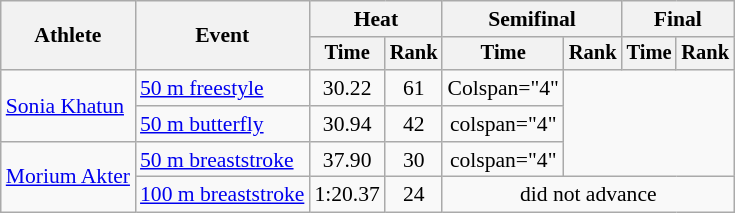<table class=wikitable style=font-size:90%>
<tr>
<th rowspan=2>Athlete</th>
<th rowspan=2>Event</th>
<th colspan=2>Heat</th>
<th colspan=2>Semifinal</th>
<th colspan=2>Final</th>
</tr>
<tr style=font-size:95%>
<th>Time</th>
<th>Rank</th>
<th>Time</th>
<th>Rank</th>
<th>Time</th>
<th>Rank</th>
</tr>
<tr align=center>
<td align=left rowspan=2><a href='#'>Sonia Khatun</a></td>
<td align=left rowspan="1"><a href='#'>50 m freestyle</a></td>
<td>30.22</td>
<td>61</td>
<td>Colspan="4" </td>
</tr>
<tr align=center>
<td align=left rowspan="1"><a href='#'>50 m butterfly</a></td>
<td>30.94</td>
<td>42</td>
<td>colspan="4" </td>
</tr>
<tr align=center>
<td align=left rowspan=2><a href='#'>Morium Akter</a></td>
<td align=left rowspan="1"><a href='#'>50 m breaststroke</a></td>
<td>37.90</td>
<td>30</td>
<td>colspan="4" </td>
</tr>
<tr align=center>
<td align=left rowspan="1"><a href='#'>100 m breaststroke</a></td>
<td>1:20.37</td>
<td>24</td>
<td colspan="4">did not advance</td>
</tr>
</table>
